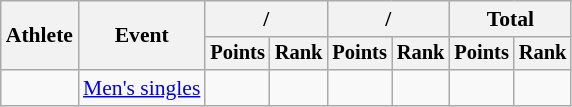<table class="wikitable" style="font-size:90%; text-align:center">
<tr>
<th rowspan=2>Athlete</th>
<th rowspan=2>Event</th>
<th colspan=2>/</th>
<th colspan=2>/</th>
<th colspan=2>Total</th>
</tr>
<tr style="font-size:95%">
<th>Points</th>
<th>Rank</th>
<th>Points</th>
<th>Rank</th>
<th>Points</th>
<th>Rank</th>
</tr>
<tr>
<td align=left> </td>
<td align=left><a href='#'>Men's singles</a></td>
<td></td>
<td></td>
<td></td>
<td></td>
<td></td>
<td></td>
</tr>
</table>
